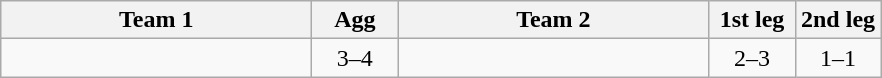<table class="wikitable" style="text-align:center">
<tr>
<th width=200>Team 1</th>
<th width=50>Agg</th>
<th width=200>Team 2</th>
<th width=50>1st leg</th>
<th width=50>2nd leg</th>
</tr>
<tr>
<td align=right></td>
<td>3–4</td>
<td align=left><strong></strong></td>
<td>2–3</td>
<td>1–1</td>
</tr>
</table>
